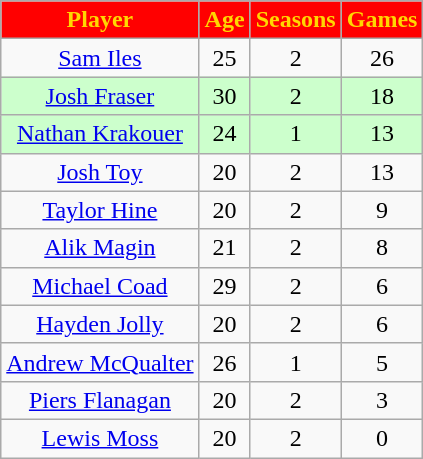<table class="wikitable sortable sortable">
<tr>
<th style="background:red; color:gold">Player</th>
<th style="background:red; color:gold">Age</th>
<th style="background:red; color:gold">Seasons</th>
<th style="background:red; color:gold">Games</th>
</tr>
<tr style="text-align: center">
<td><a href='#'>Sam Iles</a></td>
<td>25</td>
<td>2</td>
<td>26</td>
</tr>
<tr style="text-align: center; background:#cfc;">
<td><a href='#'>Josh Fraser</a></td>
<td>30</td>
<td>2</td>
<td>18</td>
</tr>
<tr style="text-align: center; background:#cfc;">
<td><a href='#'>Nathan Krakouer</a></td>
<td>24</td>
<td>1</td>
<td>13</td>
</tr>
<tr style="text-align: center">
<td><a href='#'>Josh Toy</a></td>
<td>20</td>
<td>2</td>
<td>13</td>
</tr>
<tr style="text-align: center">
<td><a href='#'>Taylor Hine</a></td>
<td>20</td>
<td>2</td>
<td>9</td>
</tr>
<tr style="text-align: center">
<td><a href='#'>Alik Magin</a></td>
<td>21</td>
<td>2</td>
<td>8</td>
</tr>
<tr style="text-align: center">
<td><a href='#'>Michael Coad</a></td>
<td>29</td>
<td>2</td>
<td>6</td>
</tr>
<tr style="text-align: center">
<td><a href='#'>Hayden Jolly</a></td>
<td>20</td>
<td>2</td>
<td>6</td>
</tr>
<tr style="text-align: center">
<td><a href='#'>Andrew McQualter</a></td>
<td>26</td>
<td>1</td>
<td>5</td>
</tr>
<tr style="text-align: center">
<td><a href='#'>Piers Flanagan</a></td>
<td>20</td>
<td>2</td>
<td>3</td>
</tr>
<tr style="text-align: center">
<td><a href='#'>Lewis Moss</a></td>
<td>20</td>
<td>2</td>
<td>0</td>
</tr>
</table>
